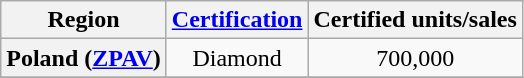<table class="wikitable sortable plainrowheaders" style="text-align:center">
<tr>
<th scope="col">Region</th>
<th scope="col"><a href='#'>Certification</a></th>
<th scope="col">Certified units/sales</th>
</tr>
<tr>
<th scope="row">Poland (<a href='#'>ZPAV</a>)</th>
<td>Diamond</td>
<td>700,000</td>
</tr>
<tr>
</tr>
</table>
